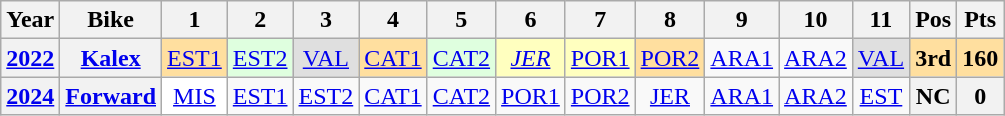<table class="wikitable" style="text-align:center;">
<tr>
<th>Year</th>
<th>Bike</th>
<th>1</th>
<th>2</th>
<th>3</th>
<th>4</th>
<th>5</th>
<th>6</th>
<th>7</th>
<th>8</th>
<th>9</th>
<th>10</th>
<th>11</th>
<th>Pos</th>
<th>Pts</th>
</tr>
<tr>
<th><a href='#'>2022</a></th>
<th><a href='#'>Kalex</a></th>
<td style="background:#ffdf9f;"><a href='#'>EST1</a><br></td>
<td style="background:#dfffdf;"><a href='#'>EST2</a><br></td>
<td style="background:#dfdfdf;"><a href='#'>VAL</a><br></td>
<td style="background:#ffdf9f;"><a href='#'>CAT1</a><br></td>
<td style="background:#dfffdf;"><a href='#'>CAT2</a><br></td>
<td style="background:#ffffbf;"><em><a href='#'>JER</a></em><br></td>
<td style="background:#ffffbf;"><a href='#'>POR1</a><br></td>
<td style="background:#ffdf9f;"><a href='#'>POR2</a><br></td>
<td><a href='#'>ARA1</a></td>
<td><a href='#'>ARA2</a></td>
<td style="background:#dfdfdf;"><a href='#'>VAL</a><br></td>
<th style="background:#ffdf9f;">3rd</th>
<th style="background:#ffdf9f;">160</th>
</tr>
<tr>
<th><a href='#'>2024</a></th>
<th><a href='#'>Forward</a></th>
<td style="background:#FFFFFF;"><a href='#'>MIS</a><br></td>
<td><a href='#'>EST1</a></td>
<td><a href='#'>EST2</a></td>
<td><a href='#'>CAT1</a></td>
<td><a href='#'>CAT2</a></td>
<td><a href='#'>POR1</a></td>
<td><a href='#'>POR2</a></td>
<td><a href='#'>JER</a></td>
<td><a href='#'>ARA1</a></td>
<td><a href='#'>ARA2</a></td>
<td><a href='#'>EST</a></td>
<th>NC</th>
<th>0</th>
</tr>
</table>
